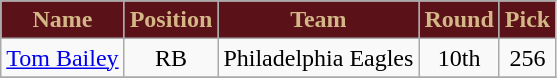<table class="wikitable" style="text-align: center;">
<tr>
<th style="background:#5a1118; color:#d3b787;">Name</th>
<th style="background:#5a1118; color:#d3b787;">Position</th>
<th style="background:#5a1118; color:#d3b787;">Team</th>
<th style="background:#5a1118; color:#d3b787;">Round</th>
<th style="background:#5a1118; color:#d3b787;">Pick</th>
</tr>
<tr>
<td><a href='#'>Tom Bailey</a></td>
<td>RB</td>
<td>Philadelphia Eagles</td>
<td>10th</td>
<td>256</td>
</tr>
<tr>
</tr>
</table>
